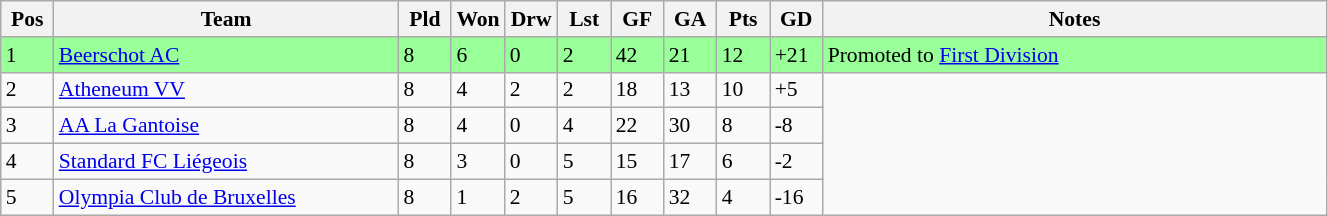<table class="wikitable" width=70% style="font-size:90%">
<tr>
<th width=4%><strong>Pos</strong></th>
<th width=26%><strong>Team</strong></th>
<th width=4%><strong>Pld</strong></th>
<th width=4%><strong>Won</strong></th>
<th width=4%><strong>Drw</strong></th>
<th width=4%><strong>Lst</strong></th>
<th width=4%><strong>GF</strong></th>
<th width=4%><strong>GA</strong></th>
<th width=4%><strong>Pts</strong></th>
<th width=4%><strong>GD</strong></th>
<th width=38%><strong>Notes</strong></th>
</tr>
<tr bgcolor=#99ff99>
<td>1</td>
<td><a href='#'>Beerschot AC</a></td>
<td>8</td>
<td>6</td>
<td>0</td>
<td>2</td>
<td>42</td>
<td>21</td>
<td>12</td>
<td>+21</td>
<td>Promoted to <a href='#'>First Division</a></td>
</tr>
<tr>
<td>2</td>
<td><a href='#'>Atheneum VV</a></td>
<td>8</td>
<td>4</td>
<td>2</td>
<td>2</td>
<td>18</td>
<td>13</td>
<td>10</td>
<td>+5</td>
</tr>
<tr>
<td>3</td>
<td><a href='#'>AA La Gantoise</a></td>
<td>8</td>
<td>4</td>
<td>0</td>
<td>4</td>
<td>22</td>
<td>30</td>
<td>8</td>
<td>-8</td>
</tr>
<tr>
<td>4</td>
<td><a href='#'>Standard FC Liégeois</a></td>
<td>8</td>
<td>3</td>
<td>0</td>
<td>5</td>
<td>15</td>
<td>17</td>
<td>6</td>
<td>-2</td>
</tr>
<tr>
<td>5</td>
<td><a href='#'>Olympia Club de Bruxelles</a></td>
<td>8</td>
<td>1</td>
<td>2</td>
<td>5</td>
<td>16</td>
<td>32</td>
<td>4</td>
<td>-16</td>
</tr>
</table>
